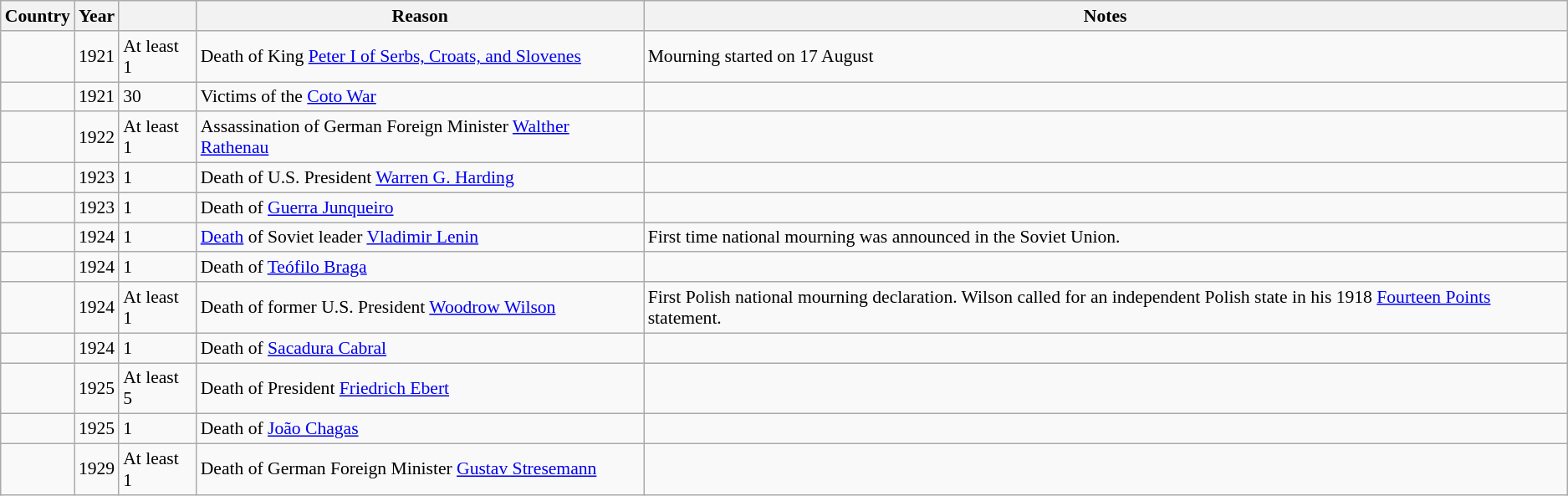<table class="wikitable sortable" style="font-size:90%;">
<tr>
<th>Country</th>
<th>Year</th>
<th></th>
<th>Reason</th>
<th>Notes</th>
</tr>
<tr>
<td></td>
<td>1921</td>
<td>At least 1</td>
<td>Death of King <a href='#'>Peter I of Serbs, Croats, and Slovenes</a></td>
<td>Mourning started on 17 August</td>
</tr>
<tr>
<td></td>
<td>1921</td>
<td>30</td>
<td>Victims of the <a href='#'>Coto War</a></td>
<td></td>
</tr>
<tr>
<td></td>
<td>1922</td>
<td>At least 1</td>
<td>Assassination of German Foreign Minister <a href='#'>Walther Rathenau</a></td>
<td></td>
</tr>
<tr>
<td></td>
<td>1923</td>
<td>1</td>
<td>Death of U.S. President <a href='#'>Warren G. Harding</a></td>
<td></td>
</tr>
<tr>
<td></td>
<td>1923</td>
<td>1</td>
<td>Death of <a href='#'>Guerra Junqueiro</a></td>
<td></td>
</tr>
<tr>
<td></td>
<td>1924</td>
<td>1</td>
<td><a href='#'>Death</a> of Soviet leader <a href='#'>Vladimir Lenin</a></td>
<td>First time national mourning was announced in the Soviet Union.</td>
</tr>
<tr>
<td></td>
<td>1924</td>
<td>1</td>
<td>Death of <a href='#'>Teófilo Braga</a></td>
<td></td>
</tr>
<tr>
<td></td>
<td>1924</td>
<td>At least 1</td>
<td>Death of former U.S. President <a href='#'>Woodrow Wilson</a></td>
<td>First Polish national mourning declaration. Wilson called for an independent Polish state in his 1918 <a href='#'>Fourteen Points</a> statement.</td>
</tr>
<tr>
<td></td>
<td>1924</td>
<td>1</td>
<td>Death of <a href='#'>Sacadura Cabral</a></td>
<td></td>
</tr>
<tr>
<td></td>
<td>1925</td>
<td>At least 5</td>
<td>Death of President <a href='#'>Friedrich Ebert</a></td>
<td></td>
</tr>
<tr>
<td></td>
<td>1925</td>
<td>1</td>
<td>Death of <a href='#'>João Chagas</a></td>
<td></td>
</tr>
<tr>
<td></td>
<td>1929</td>
<td>At least 1</td>
<td>Death of German Foreign Minister <a href='#'>Gustav Stresemann</a></td>
<td></td>
</tr>
</table>
